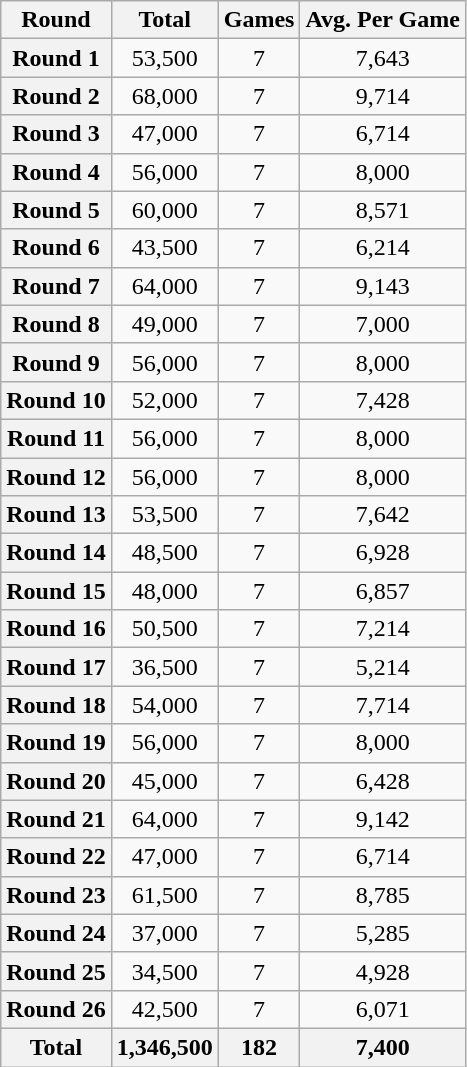<table class="wikitable plainrowheaders sortable" style="text-align:center;">
<tr>
<th>Round</th>
<th>Total</th>
<th>Games</th>
<th>Avg. Per Game</th>
</tr>
<tr>
<th scope='row'>Round 1</th>
<td>53,500</td>
<td>7</td>
<td>7,643</td>
</tr>
<tr>
<th scope='row'>Round 2</th>
<td>68,000</td>
<td>7</td>
<td>9,714</td>
</tr>
<tr>
<th scope='row'>Round 3</th>
<td>47,000</td>
<td>7</td>
<td>6,714</td>
</tr>
<tr>
<th scope='row'>Round 4</th>
<td>56,000</td>
<td>7</td>
<td>8,000</td>
</tr>
<tr>
<th scope='row'>Round 5</th>
<td>60,000</td>
<td>7</td>
<td>8,571</td>
</tr>
<tr>
<th scope='row'>Round 6</th>
<td>43,500</td>
<td>7</td>
<td>6,214</td>
</tr>
<tr>
<th scope='row'>Round 7</th>
<td>64,000</td>
<td>7</td>
<td>9,143</td>
</tr>
<tr>
<th scope='row'>Round 8</th>
<td>49,000</td>
<td>7</td>
<td>7,000</td>
</tr>
<tr>
<th scope='row'>Round 9</th>
<td>56,000</td>
<td>7</td>
<td>8,000</td>
</tr>
<tr>
<th scope='row'>Round 10</th>
<td>52,000</td>
<td>7</td>
<td>7,428</td>
</tr>
<tr>
<th scope='row'>Round 11</th>
<td>56,000</td>
<td>7</td>
<td>8,000</td>
</tr>
<tr>
<th scope='row'>Round 12</th>
<td>56,000</td>
<td>7</td>
<td>8,000</td>
</tr>
<tr>
<th scope='row'>Round 13</th>
<td>53,500</td>
<td>7</td>
<td>7,642</td>
</tr>
<tr>
<th scope='row'>Round 14</th>
<td>48,500</td>
<td>7</td>
<td>6,928</td>
</tr>
<tr>
<th scope='row'>Round 15</th>
<td>48,000</td>
<td>7</td>
<td>6,857</td>
</tr>
<tr>
<th scope='row'>Round 16</th>
<td>50,500</td>
<td>7</td>
<td>7,214</td>
</tr>
<tr>
<th scope='row'>Round 17</th>
<td>36,500</td>
<td>7</td>
<td>5,214</td>
</tr>
<tr>
<th scope='row'>Round 18</th>
<td>54,000</td>
<td>7</td>
<td>7,714</td>
</tr>
<tr>
<th scope='row'>Round 19</th>
<td>56,000</td>
<td>7</td>
<td>8,000</td>
</tr>
<tr>
<th scope='row'>Round 20</th>
<td>45,000</td>
<td>7</td>
<td>6,428</td>
</tr>
<tr>
<th scope='row'>Round 21</th>
<td>64,000</td>
<td>7</td>
<td>9,142</td>
</tr>
<tr>
<th scope='row'>Round 22</th>
<td>47,000</td>
<td>7</td>
<td>6,714</td>
</tr>
<tr>
<th scope='row'>Round 23</th>
<td>61,500</td>
<td>7</td>
<td>8,785</td>
</tr>
<tr>
<th scope='row'>Round 24</th>
<td>37,000</td>
<td>7</td>
<td>5,285</td>
</tr>
<tr>
<th scope='row'>Round 25</th>
<td>34,500</td>
<td>7</td>
<td>4,928</td>
</tr>
<tr>
<th scope='row'>Round 26</th>
<td>42,500</td>
<td>7</td>
<td>6,071</td>
</tr>
<tr>
<th scope='row'><strong>Total</strong></th>
<th>1,346,500</th>
<th>182</th>
<th>7,400</th>
</tr>
</table>
